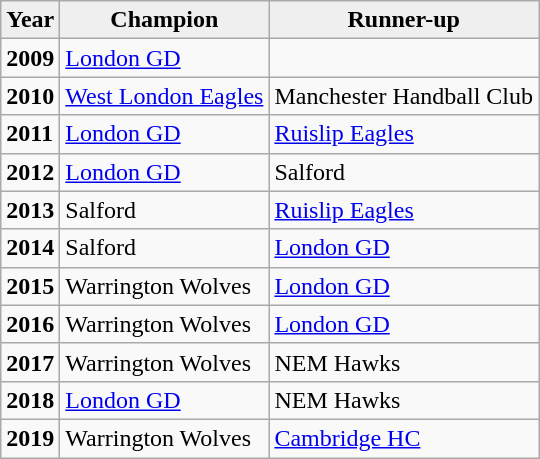<table class="wikitable">
<tr style="background:#efefef;">
<td align="center"><strong>Year</strong></td>
<td align="center"><strong>Champion</strong></td>
<td align="center"><strong>Runner-up</strong></td>
</tr>
<tr>
<td><strong>2009</strong></td>
<td><a href='#'>London GD</a></td>
<td></td>
</tr>
<tr>
<td><strong>2010</strong></td>
<td><a href='#'>West London Eagles</a></td>
<td>Manchester Handball Club</td>
</tr>
<tr>
<td><strong>2011</strong></td>
<td><a href='#'>London GD</a></td>
<td><a href='#'>Ruislip Eagles</a></td>
</tr>
<tr>
<td><strong>2012</strong></td>
<td><a href='#'>London GD</a></td>
<td>Salford</td>
</tr>
<tr>
<td><strong>2013</strong></td>
<td>Salford</td>
<td><a href='#'>Ruislip Eagles</a></td>
</tr>
<tr>
<td><strong>2014</strong></td>
<td>Salford</td>
<td><a href='#'>London GD</a></td>
</tr>
<tr>
<td><strong>2015</strong></td>
<td>Warrington Wolves</td>
<td><a href='#'>London GD</a></td>
</tr>
<tr>
<td><strong>2016</strong></td>
<td>Warrington Wolves</td>
<td><a href='#'>London GD</a></td>
</tr>
<tr>
<td><strong>2017</strong></td>
<td>Warrington Wolves</td>
<td>NEM Hawks</td>
</tr>
<tr>
<td><strong>2018</strong></td>
<td><a href='#'>London GD</a></td>
<td>NEM Hawks</td>
</tr>
<tr>
<td><strong>2019</strong></td>
<td>Warrington Wolves</td>
<td><a href='#'>Cambridge HC</a></td>
</tr>
</table>
